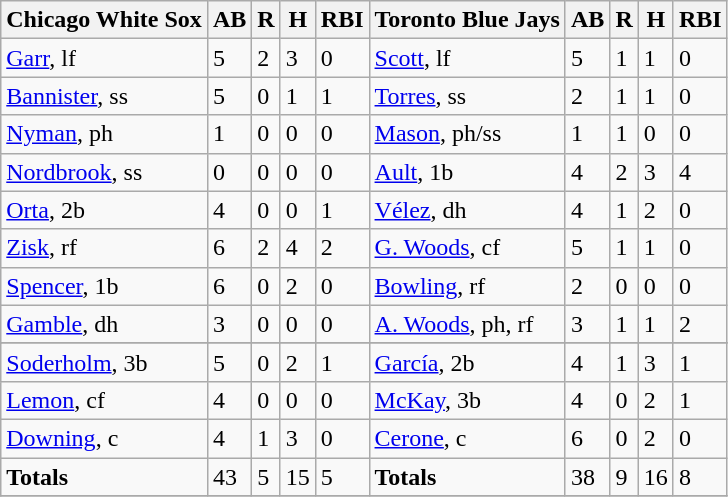<table class="wikitable sortable">
<tr>
<th>Chicago White Sox</th>
<th>AB</th>
<th>R</th>
<th>H</th>
<th>RBI</th>
<th>Toronto Blue Jays</th>
<th>AB</th>
<th>R</th>
<th>H</th>
<th>RBI</th>
</tr>
<tr>
<td><a href='#'>Garr</a>, lf</td>
<td>5</td>
<td>2</td>
<td>3</td>
<td>0</td>
<td><a href='#'>Scott</a>, lf</td>
<td>5</td>
<td>1</td>
<td>1</td>
<td>0</td>
</tr>
<tr>
<td><a href='#'>Bannister</a>, ss</td>
<td>5</td>
<td>0</td>
<td>1</td>
<td>1</td>
<td><a href='#'>Torres</a>, ss</td>
<td>2</td>
<td>1</td>
<td>1</td>
<td>0</td>
</tr>
<tr>
<td><a href='#'>Nyman</a>, ph</td>
<td>1</td>
<td>0</td>
<td>0</td>
<td>0</td>
<td><a href='#'>Mason</a>, ph/ss</td>
<td>1</td>
<td>1</td>
<td>0</td>
<td>0</td>
</tr>
<tr>
<td><a href='#'>Nordbrook</a>, ss</td>
<td>0</td>
<td>0</td>
<td>0</td>
<td>0</td>
<td><a href='#'>Ault</a>, 1b</td>
<td>4</td>
<td>2</td>
<td>3</td>
<td>4</td>
</tr>
<tr>
<td><a href='#'>Orta</a>, 2b</td>
<td>4</td>
<td>0</td>
<td>0</td>
<td>1</td>
<td><a href='#'>Vélez</a>, dh</td>
<td>4</td>
<td>1</td>
<td>2</td>
<td>0</td>
</tr>
<tr>
<td><a href='#'>Zisk</a>, rf</td>
<td>6</td>
<td>2</td>
<td>4</td>
<td>2</td>
<td><a href='#'>G. Woods</a>, cf</td>
<td>5</td>
<td>1</td>
<td>1</td>
<td>0</td>
</tr>
<tr>
<td><a href='#'>Spencer</a>, 1b</td>
<td>6</td>
<td>0</td>
<td>2</td>
<td>0</td>
<td><a href='#'>Bowling</a>, rf</td>
<td>2</td>
<td>0</td>
<td>0</td>
<td>0</td>
</tr>
<tr>
<td><a href='#'>Gamble</a>, dh</td>
<td>3</td>
<td>0</td>
<td>0</td>
<td>0</td>
<td><a href='#'>A. Woods</a>, ph, rf</td>
<td>3</td>
<td>1</td>
<td>1</td>
<td>2</td>
</tr>
<tr>
</tr>
<tr>
<td><a href='#'>Soderholm</a>, 3b</td>
<td>5</td>
<td>0</td>
<td>2</td>
<td>1</td>
<td><a href='#'>García</a>, 2b</td>
<td>4</td>
<td>1</td>
<td>3</td>
<td>1</td>
</tr>
<tr>
<td><a href='#'>Lemon</a>, cf</td>
<td>4</td>
<td>0</td>
<td>0</td>
<td>0</td>
<td><a href='#'>McKay</a>, 3b</td>
<td>4</td>
<td>0</td>
<td>2</td>
<td>1</td>
</tr>
<tr>
<td><a href='#'>Downing</a>, c</td>
<td>4</td>
<td>1</td>
<td>3</td>
<td>0</td>
<td><a href='#'>Cerone</a>, c</td>
<td>6</td>
<td>0</td>
<td>2</td>
<td>0</td>
</tr>
<tr>
<td><strong>Totals</strong></td>
<td>43</td>
<td>5</td>
<td>15</td>
<td>5</td>
<td><strong>Totals</strong></td>
<td>38</td>
<td>9</td>
<td>16</td>
<td>8</td>
</tr>
<tr>
</tr>
</table>
